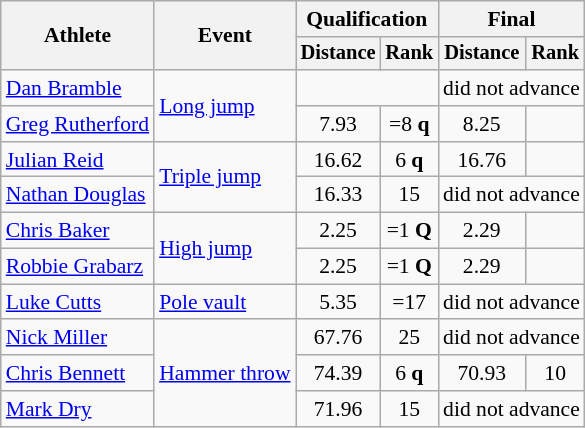<table class="wikitable" style="font-size:90%">
<tr>
<th rowspan=2>Athlete</th>
<th rowspan=2>Event</th>
<th colspan=2>Qualification</th>
<th colspan=2>Final</th>
</tr>
<tr style="font-size:95%">
<th>Distance</th>
<th>Rank</th>
<th>Distance</th>
<th>Rank</th>
</tr>
<tr align=center>
<td align=left><a href='#'>Dan Bramble</a></td>
<td style="text-align:left;" rowspan="2"><a href='#'>Long jump</a></td>
<td colspan=2></td>
<td colspan=2>did not advance</td>
</tr>
<tr align=center>
<td align=left><a href='#'>Greg Rutherford</a></td>
<td>7.93</td>
<td>=8 <strong>q</strong></td>
<td>8.25</td>
<td></td>
</tr>
<tr align=center>
<td align=left><a href='#'>Julian Reid</a></td>
<td style="text-align:left;" rowspan="2"><a href='#'>Triple jump</a></td>
<td>16.62 <strong></strong></td>
<td>6 <strong>q</strong></td>
<td>16.76 <strong></strong></td>
<td></td>
</tr>
<tr align=center>
<td align=left><a href='#'>Nathan Douglas</a></td>
<td>16.33</td>
<td>15</td>
<td colspan=2>did not advance</td>
</tr>
<tr align=center>
<td align=left><a href='#'>Chris Baker</a></td>
<td style="text-align:left;" rowspan="2"><a href='#'>High jump</a></td>
<td>2.25</td>
<td>=1 <strong>Q</strong></td>
<td>2.29 <strong></strong></td>
<td></td>
</tr>
<tr align=center>
<td align=left><a href='#'>Robbie Grabarz</a></td>
<td>2.25</td>
<td>=1 <strong>Q</strong></td>
<td>2.29</td>
<td></td>
</tr>
<tr align=center>
<td align=left><a href='#'>Luke Cutts</a></td>
<td style="text-align:left;"><a href='#'>Pole vault</a></td>
<td>5.35</td>
<td>=17</td>
<td colspan=2>did not advance</td>
</tr>
<tr align=center>
<td align=left><a href='#'>Nick Miller</a></td>
<td style="text-align:left;" rowspan="3"><a href='#'>Hammer throw</a></td>
<td>67.76</td>
<td>25</td>
<td colspan=2>did not advance</td>
</tr>
<tr align=center>
<td align=left><a href='#'>Chris Bennett</a></td>
<td>74.39</td>
<td>6 <strong>q</strong></td>
<td>70.93</td>
<td>10</td>
</tr>
<tr align=center>
<td align=left><a href='#'>Mark Dry</a></td>
<td>71.96</td>
<td>15</td>
<td colspan=2>did not advance</td>
</tr>
</table>
